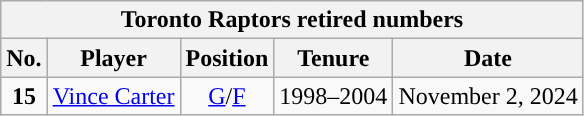<table class="wikitable" style="text-align:center">
<tr>
<th colspan="5">Toronto Raptors retired numbers</th>
</tr>
<tr>
<th>No.</th>
<th>Player</th>
<th>Position</th>
<th>Tenure</th>
<th>Date</th>
</tr>
<tr>
<td><strong>15</strong></td>
<td><a href='#'>Vince Carter</a></td>
<td><a href='#'>G</a>/<a href='#'>F</a></td>
<td>1998–2004</td>
<td>November 2, 2024</td>
</tr>
</table>
